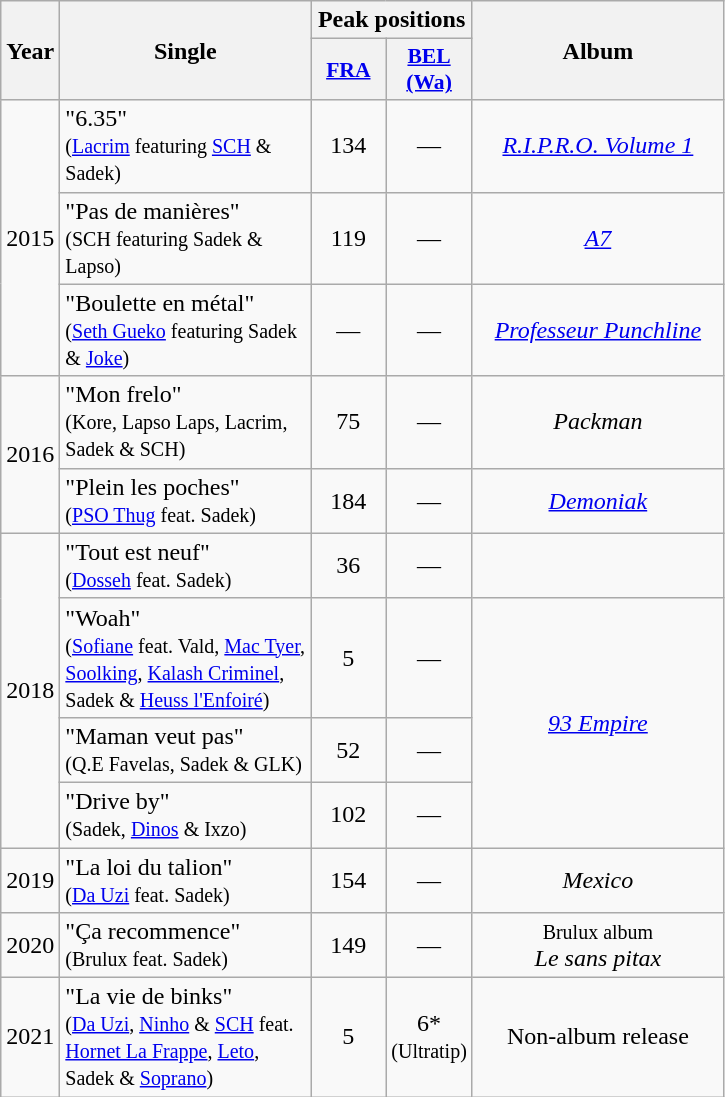<table class="wikitable">
<tr>
<th align="center" rowspan="2" width="10">Year</th>
<th align="center" rowspan="2" width="160">Single</th>
<th align="center" colspan="2" width="20">Peak positions</th>
<th align="center" rowspan="2" width="160">Album</th>
</tr>
<tr>
<th scope="col" style="width:3em;font-size:90%;"><a href='#'>FRA</a><br></th>
<th scope="col" style="width:3em;font-size:90%;"><a href='#'>BEL <br>(Wa)</a><br></th>
</tr>
<tr>
<td style="text-align:center;" rowspan=3>2015</td>
<td>"6.35"<br><small>(<a href='#'>Lacrim</a> featuring <a href='#'>SCH</a> & Sadek)</small></td>
<td style="text-align:center;">134</td>
<td style="text-align:center;">—</td>
<td style="text-align:center;"><em><a href='#'>R.I.P.R.O. Volume 1</a></em></td>
</tr>
<tr>
<td>"Pas de manières"<br><small>(SCH featuring Sadek & Lapso)</small></td>
<td style="text-align:center;">119</td>
<td style="text-align:center;">—</td>
<td style="text-align:center;"><em><a href='#'>A7</a></em></td>
</tr>
<tr>
<td>"Boulette en métal"<br><small>(<a href='#'>Seth Gueko</a> featuring Sadek & <a href='#'>Joke</a>)</small></td>
<td style="text-align:center;">—</td>
<td style="text-align:center;">—</td>
<td style="text-align:center;"><em><a href='#'>Professeur Punchline</a></em></td>
</tr>
<tr>
<td style="text-align:center;" rowspan=2>2016</td>
<td>"Mon frelo"<br><small>(Kore, Lapso Laps, Lacrim, Sadek & SCH)</small></td>
<td style="text-align:center;">75</td>
<td style="text-align:center;">—</td>
<td style="text-align:center;"><em>Packman</em></td>
</tr>
<tr>
<td>"Plein les poches"<br><small>(<a href='#'>PSO Thug</a> feat. Sadek)</small></td>
<td style="text-align:center;">184</td>
<td style="text-align:center;">—</td>
<td style="text-align:center;"><em><a href='#'>Demoniak</a></em></td>
</tr>
<tr>
<td style="text-align:center;" rowspan=4>2018</td>
<td>"Tout est neuf" <br><small>(<a href='#'>Dosseh</a> feat. Sadek)</small></td>
<td style="text-align:center;">36</td>
<td style="text-align:center;">—</td>
<td style="text-align:center;"></td>
</tr>
<tr>
<td>"Woah" <br><small>(<a href='#'>Sofiane</a> feat. Vald, <a href='#'>Mac Tyer</a>, <a href='#'>Soolking</a>, <a href='#'>Kalash Criminel</a>, Sadek & <a href='#'>Heuss l'Enfoiré</a>)</small></td>
<td style="text-align:center;">5</td>
<td style="text-align:center;">—</td>
<td style="text-align:center;" rowspan=3><em><a href='#'>93 Empire</a></em></td>
</tr>
<tr>
<td>"Maman veut pas" <br><small>(Q.E Favelas, Sadek & GLK)</small></td>
<td style="text-align:center;">52</td>
<td style="text-align:center;">—</td>
</tr>
<tr>
<td>"Drive by" <br><small>(Sadek, <a href='#'>Dinos</a> & Ixzo)</small></td>
<td style="text-align:center;">102</td>
<td style="text-align:center;">—</td>
</tr>
<tr>
<td style="text-align:center;">2019</td>
<td>"La loi du talion" <br><small>(<a href='#'>Da Uzi</a> feat. Sadek)</small></td>
<td style="text-align:center;">154</td>
<td style="text-align:center;">—</td>
<td style="text-align:center;"><em>Mexico</em></td>
</tr>
<tr>
<td style="text-align:center;">2020</td>
<td>"Ça recommence"<br><small>(Brulux feat. Sadek)</small></td>
<td style="text-align:center;">149</td>
<td style="text-align:center;">—</td>
<td style="text-align:center;"><small>Brulux album</small><br> <em>Le sans pitax</em></td>
</tr>
<tr>
<td style="text-align:center;">2021</td>
<td>"La vie de binks"<br><small>(<a href='#'>Da Uzi</a>, <a href='#'>Ninho</a> & <a href='#'>SCH</a> feat. <a href='#'>Hornet La Frappe</a>, <a href='#'>Leto</a>, Sadek & <a href='#'>Soprano</a>)</small></td>
<td style="text-align:center;">5</td>
<td style="text-align:center;">6*<br><small>(Ultratip)</small></td>
<td style="text-align:center;">Non-album release</td>
</tr>
</table>
